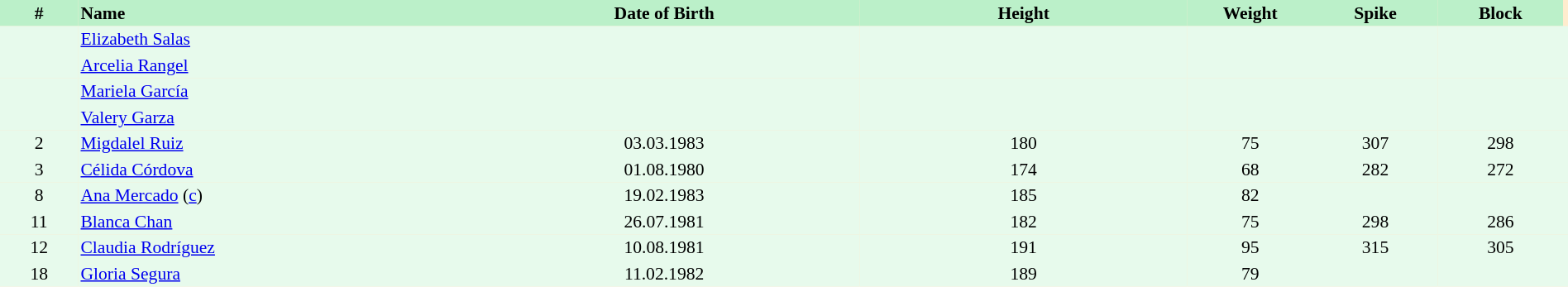<table border=0 cellpadding=2 cellspacing=0  |- bgcolor=#FFECCE style="text-align:center; font-size:90%;" width=100%>
<tr bgcolor=#BBF0C9>
<th width=5%>#</th>
<th width=25% align=left>Name</th>
<th width=25%>Date of Birth</th>
<th width=21%>Height</th>
<th width=8%>Weight</th>
<th width=8%>Spike</th>
<th width=8%>Block</th>
</tr>
<tr bgcolor=#E7FAEC>
<td></td>
<td align=left><a href='#'>Elizabeth Salas</a></td>
<td></td>
<td></td>
<td></td>
<td></td>
<td></td>
<td></td>
</tr>
<tr bgcolor=#E7FAEC>
<td></td>
<td align=left><a href='#'>Arcelia Rangel</a></td>
<td></td>
<td></td>
<td></td>
<td></td>
<td></td>
<td></td>
</tr>
<tr bgcolor=#E7FAEC>
<td></td>
<td align=left><a href='#'>Mariela García</a></td>
<td></td>
<td></td>
<td></td>
<td></td>
<td></td>
<td></td>
</tr>
<tr bgcolor=#E7FAEC>
<td></td>
<td align=left><a href='#'>Valery Garza</a></td>
<td></td>
<td></td>
<td></td>
<td></td>
<td></td>
<td></td>
</tr>
<tr bgcolor=#E7FAEC>
<td>2</td>
<td align=left><a href='#'>Migdalel Ruiz</a></td>
<td>03.03.1983</td>
<td>180</td>
<td>75</td>
<td>307</td>
<td>298</td>
<td></td>
</tr>
<tr bgcolor=#E7FAEC>
<td>3</td>
<td align=left><a href='#'>Célida Córdova</a></td>
<td>01.08.1980</td>
<td>174</td>
<td>68</td>
<td>282</td>
<td>272</td>
<td></td>
</tr>
<tr bgcolor=#E7FAEC>
<td>8</td>
<td align=left><a href='#'>Ana Mercado</a> (<a href='#'>c</a>)</td>
<td>19.02.1983</td>
<td>185</td>
<td>82</td>
<td></td>
<td></td>
<td></td>
</tr>
<tr bgcolor=#E7FAEC>
<td>11</td>
<td align=left><a href='#'>Blanca Chan</a></td>
<td>26.07.1981</td>
<td>182</td>
<td>75</td>
<td>298</td>
<td>286</td>
<td></td>
</tr>
<tr bgcolor=#E7FAEC>
<td>12</td>
<td align=left><a href='#'>Claudia Rodríguez</a></td>
<td>10.08.1981</td>
<td>191</td>
<td>95</td>
<td>315</td>
<td>305</td>
<td></td>
</tr>
<tr bgcolor=#E7FAEC>
<td>18</td>
<td align=left><a href='#'>Gloria Segura</a></td>
<td>11.02.1982</td>
<td>189</td>
<td>79</td>
<td></td>
<td></td>
<td></td>
</tr>
</table>
